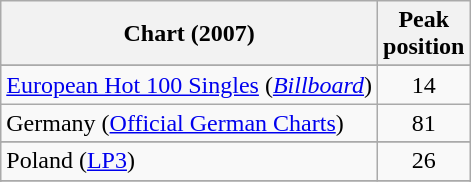<table class="wikitable sortable">
<tr>
<th>Chart (2007)</th>
<th>Peak<br>position</th>
</tr>
<tr>
</tr>
<tr>
</tr>
<tr>
</tr>
<tr>
<td><a href='#'>European Hot 100 Singles</a> (<em><a href='#'>Billboard</a></em>)</td>
<td align="center">14</td>
</tr>
<tr>
<td align="left">Germany (<a href='#'>Official German Charts</a>)</td>
<td align="center">81</td>
</tr>
<tr>
</tr>
<tr>
<td>Poland (<a href='#'>LP3</a>)</td>
<td style="text-align:center;">26</td>
</tr>
<tr>
</tr>
<tr>
</tr>
</table>
